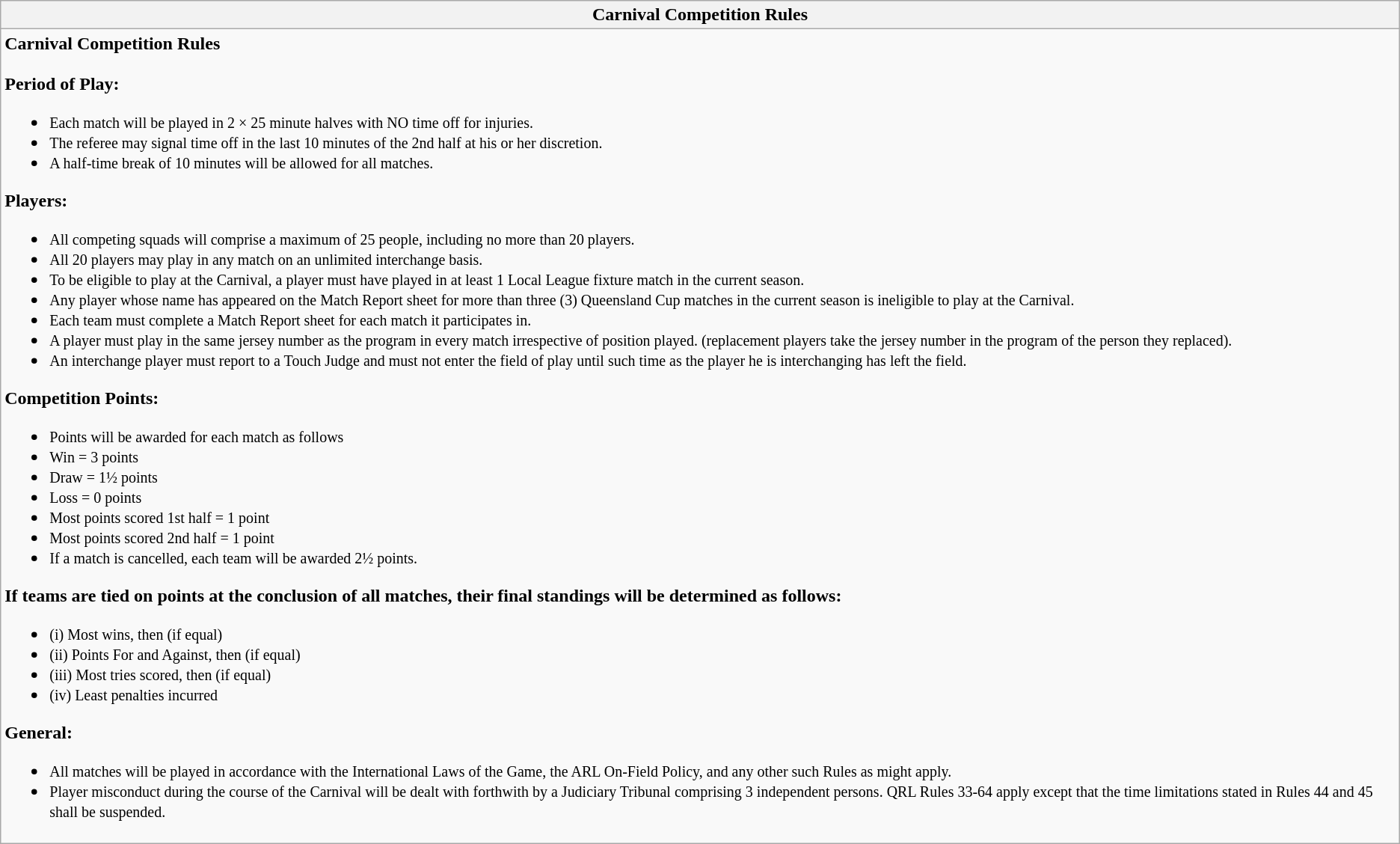<table class="wikitable mw-collapsible mw-collapsed">
<tr>
<th>Carnival Competition Rules</th>
</tr>
<tr>
<td><strong>Carnival Competition Rules</strong><br><br><strong>Period of Play:</strong><ul><li><small>Each match will be played in 2 × 25 minute halves with NO time off for injuries.</small></li><li><small>The referee may signal time off in the last 10 minutes of the 2nd half at his or her discretion.</small></li><li><small>A half-time break of 10 minutes will be allowed for all matches.</small></li></ul><strong>Players:</strong><ul><li><small>All competing squads will comprise a maximum of 25 people, including no more than 20 players.</small></li><li><small>All 20 players may play in any match on an unlimited interchange basis.</small></li><li><small>To be eligible to play at the Carnival, a player must have played in at least 1 Local League fixture match in the current season.</small></li><li><small>Any player whose name has appeared on the Match Report sheet for more than three (3) Queensland Cup matches in the current season is ineligible to play at the Carnival.</small></li><li><small>Each team must complete a Match Report sheet for each match it participates in.</small></li><li><small>A player must play in the same jersey number as the program in every match irrespective of position played. (replacement players take the jersey number in the program of the person they replaced).</small></li><li><small>An interchange player must report to a Touch Judge and must not enter the field of play until such time as the player he is interchanging has left the field.</small></li></ul><strong>Competition Points:</strong><ul><li><small>Points will be awarded for each match as follows</small></li><li><small>Win = 3 points</small></li><li><small>Draw = 1½ points</small></li><li><small>Loss = 0 points</small></li><li><small>Most points scored 1st half = 1 point</small></li><li><small>Most points scored 2nd half = 1 point</small></li><li><small>If a match is cancelled, each team will be awarded 2½ points.</small></li></ul><strong>If teams are tied on points at the conclusion of all matches, their final standings will be determined as follows:</strong><ul><li><small>(i) Most wins, then (if equal)</small></li><li><small>(ii) Points For and Against, then (if equal)</small></li><li><small>(iii) Most tries scored, then (if equal)</small></li><li><small>(iv) Least penalties incurred</small></li></ul><strong>General:</strong><ul><li><small>All matches will be played in accordance with the International Laws of the Game, the ARL On-Field Policy, and any other such Rules as might apply.</small></li><li><small>Player misconduct during the course of the Carnival will be dealt with forthwith by a Judiciary Tribunal comprising 3 independent persons. QRL Rules 33-64 apply except that the time limitations stated in Rules 44 and 45 shall be suspended.</small></li></ul></td>
</tr>
</table>
